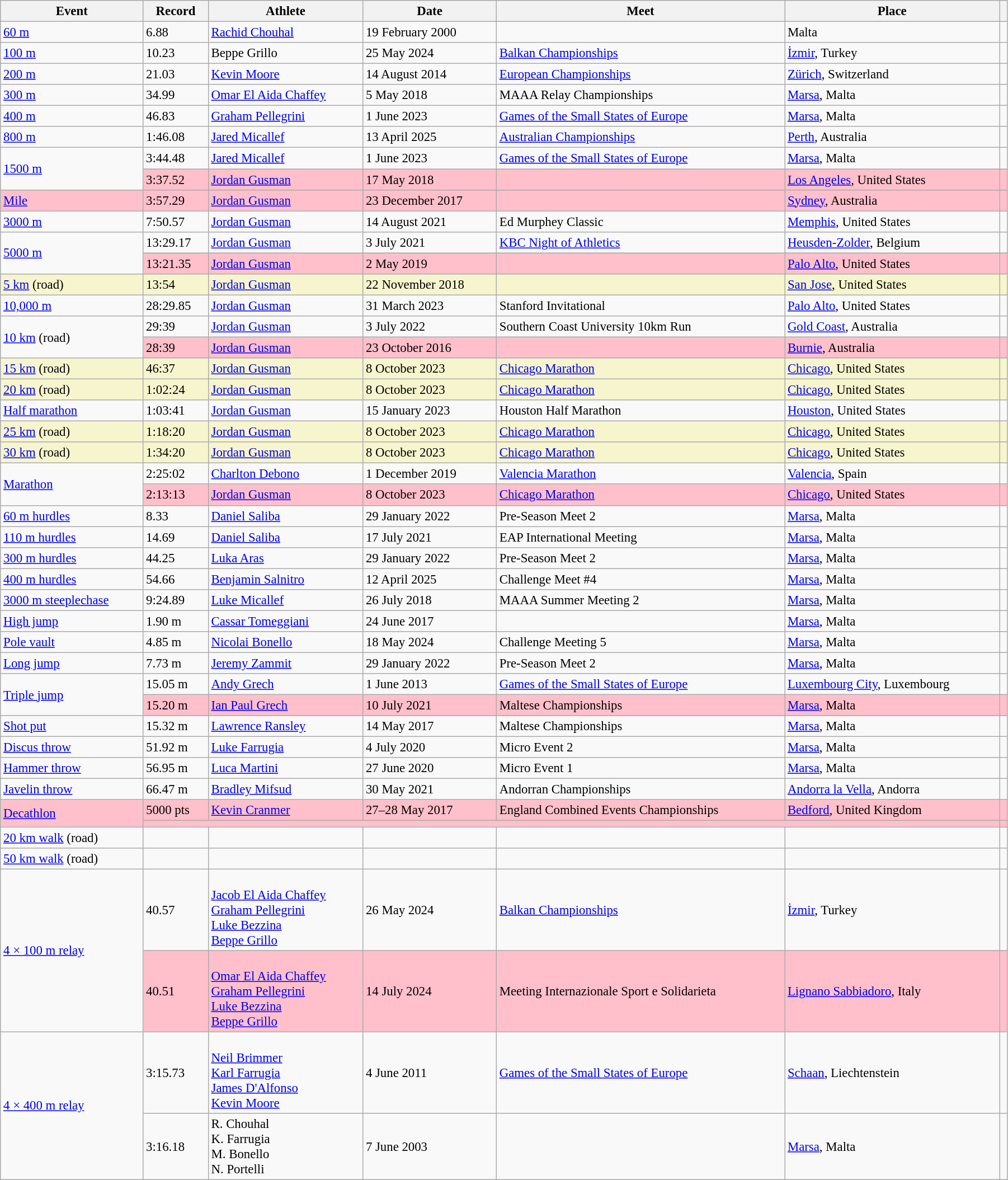<table class="wikitable" style="font-size:95%; width: 95%;">
<tr>
<th>Event</th>
<th>Record</th>
<th>Athlete</th>
<th>Date</th>
<th>Meet</th>
<th>Place</th>
<th></th>
</tr>
<tr>
<td><a href='#'>60 m</a></td>
<td>6.88 </td>
<td><a href='#'>Rachid Chouhal</a></td>
<td>19 February 2000</td>
<td></td>
<td>Malta</td>
<td></td>
</tr>
<tr>
<td><a href='#'>100 m</a></td>
<td>10.23 </td>
<td>Beppe Grillo</td>
<td>25 May 2024</td>
<td><a href='#'>Balkan Championships</a></td>
<td><a href='#'>İzmir</a>, Turkey</td>
<td></td>
</tr>
<tr>
<td><a href='#'>200 m</a></td>
<td>21.03 </td>
<td><a href='#'>Kevin Moore</a></td>
<td>14 August 2014</td>
<td><a href='#'>European Championships</a></td>
<td><a href='#'>Zürich</a>, Switzerland</td>
<td></td>
</tr>
<tr>
<td><a href='#'>300 m</a></td>
<td>34.99</td>
<td><a href='#'>Omar El Aida Chaffey</a></td>
<td>5 May 2018</td>
<td>MAAA Relay Championships</td>
<td><a href='#'>Marsa</a>, Malta</td>
<td></td>
</tr>
<tr>
<td><a href='#'>400 m</a></td>
<td>46.83</td>
<td><a href='#'>Graham Pellegrini</a></td>
<td>1 June 2023</td>
<td><a href='#'>Games of the Small States of Europe</a></td>
<td><a href='#'>Marsa</a>, Malta</td>
<td></td>
</tr>
<tr>
<td><a href='#'>800 m</a></td>
<td>1:46.08</td>
<td><a href='#'>Jared Micallef</a></td>
<td>13 April 2025</td>
<td><a href='#'>Australian Championships</a></td>
<td><a href='#'>Perth</a>, Australia</td>
<td></td>
</tr>
<tr>
<td rowspan=2><a href='#'>1500 m</a></td>
<td>3:44.48</td>
<td><a href='#'>Jared Micallef</a></td>
<td>1 June 2023</td>
<td><a href='#'>Games of the Small States of Europe</a></td>
<td><a href='#'>Marsa</a>, Malta</td>
<td></td>
</tr>
<tr bgcolor=pink>
<td>3:37.52</td>
<td><a href='#'>Jordan Gusman</a></td>
<td>17 May 2018</td>
<td></td>
<td><a href='#'>Los Angeles</a>, United States</td>
<td></td>
</tr>
<tr bgcolor=pink>
<td><a href='#'>Mile</a></td>
<td>3:57.29</td>
<td><a href='#'>Jordan Gusman</a></td>
<td>23 December 2017</td>
<td></td>
<td><a href='#'>Sydney</a>, Australia</td>
<td></td>
</tr>
<tr>
<td><a href='#'>3000 m</a></td>
<td>7:50.57</td>
<td><a href='#'>Jordan Gusman</a></td>
<td>14 August 2021</td>
<td>Ed Murphey Classic</td>
<td><a href='#'>Memphis</a>, United States</td>
<td></td>
</tr>
<tr>
<td rowspan=2><a href='#'>5000 m</a></td>
<td>13:29.17</td>
<td><a href='#'>Jordan Gusman</a></td>
<td>3 July 2021 </td>
<td><a href='#'>KBC Night of Athletics</a></td>
<td><a href='#'>Heusden-Zolder</a>, Belgium</td>
<td></td>
</tr>
<tr bgcolor=pink>
<td>13:21.35</td>
<td><a href='#'>Jordan Gusman</a></td>
<td>2 May 2019</td>
<td></td>
<td><a href='#'>Palo Alto</a>, United States</td>
<td></td>
</tr>
<tr style="background:#f6F5CE;">
<td><a href='#'>5 km</a> (road)</td>
<td>13:54</td>
<td><a href='#'>Jordan Gusman</a></td>
<td>22 November 2018</td>
<td></td>
<td><a href='#'>San Jose</a>, United States</td>
<td></td>
</tr>
<tr>
<td><a href='#'>10,000 m</a></td>
<td>28:29.85</td>
<td><a href='#'>Jordan Gusman</a></td>
<td>31 March 2023</td>
<td>Stanford Invitational</td>
<td><a href='#'>Palo Alto</a>, United States</td>
<td></td>
</tr>
<tr>
<td rowspan=2><a href='#'>10 km</a> (road)</td>
<td>29:39</td>
<td><a href='#'>Jordan Gusman</a></td>
<td>3 July 2022</td>
<td>Southern Coast University 10km Run</td>
<td><a href='#'>Gold Coast</a>, Australia</td>
<td></td>
</tr>
<tr bgcolor=pink>
<td>28:39</td>
<td><a href='#'>Jordan Gusman</a></td>
<td>23 October 2016</td>
<td></td>
<td><a href='#'>Burnie</a>, Australia</td>
<td></td>
</tr>
<tr style="background:#f6F5CE;">
<td><a href='#'>15 km</a> (road)</td>
<td>46:37</td>
<td><a href='#'>Jordan Gusman</a></td>
<td>8 October 2023</td>
<td><a href='#'>Chicago Marathon</a></td>
<td><a href='#'>Chicago</a>, United States</td>
<td></td>
</tr>
<tr style="background:#f6F5CE;">
<td><a href='#'>20 km</a> (road)</td>
<td>1:02:24</td>
<td><a href='#'>Jordan Gusman</a></td>
<td>8 October 2023</td>
<td><a href='#'>Chicago Marathon</a></td>
<td><a href='#'>Chicago</a>, United States</td>
<td></td>
</tr>
<tr>
<td><a href='#'>Half marathon</a></td>
<td>1:03:41</td>
<td><a href='#'>Jordan Gusman</a></td>
<td>15 January 2023</td>
<td>Houston Half Marathon</td>
<td><a href='#'>Houston</a>, United States</td>
<td></td>
</tr>
<tr style="background:#f6F5CE;">
<td><a href='#'>25 km</a> (road)</td>
<td>1:18:20</td>
<td><a href='#'>Jordan Gusman</a></td>
<td>8 October 2023</td>
<td><a href='#'>Chicago Marathon</a></td>
<td><a href='#'>Chicago</a>, United States</td>
<td></td>
</tr>
<tr style="background:#f6F5CE;">
<td><a href='#'>30 km</a> (road)</td>
<td>1:34:20</td>
<td><a href='#'>Jordan Gusman</a></td>
<td>8 October 2023</td>
<td><a href='#'>Chicago Marathon</a></td>
<td><a href='#'>Chicago</a>, United States</td>
<td></td>
</tr>
<tr>
<td rowspan=2><a href='#'>Marathon</a></td>
<td>2:25:02</td>
<td><a href='#'>Charlton Debono</a></td>
<td>1 December 2019</td>
<td><a href='#'>Valencia Marathon</a></td>
<td><a href='#'>Valencia</a>, Spain</td>
<td></td>
</tr>
<tr bgcolor=pink>
<td>2:13:13</td>
<td><a href='#'>Jordan Gusman</a></td>
<td>8 October 2023</td>
<td><a href='#'>Chicago Marathon</a></td>
<td><a href='#'>Chicago</a>, United States</td>
<td></td>
</tr>
<tr>
<td><a href='#'>60 m hurdles</a></td>
<td>8.33 </td>
<td><a href='#'>Daniel Saliba</a></td>
<td>29 January 2022</td>
<td>Pre-Season Meet 2</td>
<td><a href='#'>Marsa</a>, Malta</td>
<td></td>
</tr>
<tr>
<td><a href='#'>110 m hurdles</a></td>
<td>14.69 </td>
<td><a href='#'>Daniel Saliba</a></td>
<td>17 July 2021</td>
<td>EAP International Meeting</td>
<td><a href='#'>Marsa</a>, Malta</td>
<td></td>
</tr>
<tr>
<td><a href='#'>300 m hurdles</a></td>
<td>44.25</td>
<td><a href='#'>Luka Aras</a></td>
<td>29 January 2022</td>
<td>Pre-Season Meet 2</td>
<td><a href='#'>Marsa</a>, Malta</td>
<td></td>
</tr>
<tr>
<td><a href='#'>400 m hurdles</a></td>
<td>54.66</td>
<td><a href='#'>Benjamin Salnitro</a></td>
<td>12 April 2025</td>
<td>Challenge Meet #4</td>
<td><a href='#'>Marsa</a>, Malta</td>
<td></td>
</tr>
<tr>
<td><a href='#'>3000 m steeplechase</a></td>
<td>9:24.89</td>
<td><a href='#'>Luke Micallef</a></td>
<td>26 July 2018 </td>
<td>MAAA Summer Meeting 2</td>
<td><a href='#'>Marsa</a>, Malta</td>
<td></td>
</tr>
<tr>
<td><a href='#'>High jump</a></td>
<td>1.90 m</td>
<td><a href='#'>Cassar Tomeggiani</a></td>
<td>24 June 2017</td>
<td></td>
<td><a href='#'>Marsa</a>, Malta</td>
<td></td>
</tr>
<tr>
<td><a href='#'>Pole vault</a></td>
<td>4.85 m</td>
<td><a href='#'>Nicolai Bonello</a></td>
<td>18 May 2024</td>
<td>Challenge Meeting 5</td>
<td><a href='#'>Marsa</a>, Malta</td>
<td></td>
</tr>
<tr>
<td><a href='#'>Long jump</a></td>
<td>7.73 m </td>
<td><a href='#'>Jeremy Zammit</a></td>
<td>29 January 2022</td>
<td>Pre-Season Meet 2</td>
<td><a href='#'>Marsa</a>, Malta</td>
<td></td>
</tr>
<tr>
<td rowspan=2><a href='#'>Triple jump</a></td>
<td>15.05 m </td>
<td><a href='#'>Andy Grech</a></td>
<td>1 June 2013</td>
<td><a href='#'>Games of the Small States of Europe</a></td>
<td><a href='#'>Luxembourg City</a>, Luxembourg</td>
<td></td>
</tr>
<tr bgcolor=pink>
<td>15.20 m </td>
<td><a href='#'>Ian Paul Grech</a></td>
<td>10 July 2021</td>
<td>Maltese Championships</td>
<td><a href='#'>Marsa</a>, Malta</td>
<td></td>
</tr>
<tr>
<td><a href='#'>Shot put</a></td>
<td>15.32 m</td>
<td><a href='#'>Lawrence Ransley</a></td>
<td>14 May 2017</td>
<td>Maltese Championships</td>
<td><a href='#'>Marsa</a>, Malta</td>
<td></td>
</tr>
<tr>
<td><a href='#'>Discus throw</a></td>
<td>51.92 m</td>
<td><a href='#'>Luke Farrugia</a></td>
<td>4 July 2020</td>
<td>Micro Event 2</td>
<td><a href='#'>Marsa</a>, Malta</td>
<td></td>
</tr>
<tr>
<td><a href='#'>Hammer throw</a></td>
<td>56.95 m</td>
<td><a href='#'>Luca Martini</a></td>
<td>27 June 2020</td>
<td>Micro Event 1</td>
<td><a href='#'>Marsa</a>, Malta</td>
<td></td>
</tr>
<tr>
<td><a href='#'>Javelin throw</a></td>
<td>66.47 m</td>
<td><a href='#'>Bradley Mifsud</a></td>
<td>30 May 2021</td>
<td>Andorran Championships</td>
<td><a href='#'>Andorra la Vella</a>, Andorra</td>
<td></td>
</tr>
<tr bgcolor=pink>
<td rowspan=2><a href='#'>Decathlon</a></td>
<td>5000 pts</td>
<td><a href='#'>Kevin Cranmer</a></td>
<td>27–28 May 2017</td>
<td>England Combined Events Championships</td>
<td><a href='#'>Bedford</a>, United Kingdom</td>
<td></td>
</tr>
<tr bgcolor=pink>
<td colspan=5></td>
<td></td>
</tr>
<tr>
<td><a href='#'>20 km walk</a> (road)</td>
<td></td>
<td></td>
<td></td>
<td></td>
<td></td>
<td></td>
</tr>
<tr>
<td><a href='#'>50 km walk</a> (road)</td>
<td></td>
<td></td>
<td></td>
<td></td>
<td></td>
<td></td>
</tr>
<tr>
<td rowspan=2><a href='#'>4 × 100 m relay</a></td>
<td>40.57</td>
<td><br><a href='#'>Jacob El Aida Chaffey</a><br><a href='#'>Graham Pellegrini</a><br><a href='#'>Luke Bezzina</a><br><a href='#'>Beppe Grillo</a></td>
<td>26 May 2024</td>
<td><a href='#'>Balkan Championships</a></td>
<td><a href='#'>İzmir</a>, Turkey</td>
<td></td>
</tr>
<tr bgcolor=pink>
<td>40.51</td>
<td><br><a href='#'>Omar El Aida Chaffey</a><br><a href='#'>Graham Pellegrini</a><br><a href='#'>Luke Bezzina</a><br><a href='#'>Beppe Grillo</a></td>
<td>14 July 2024</td>
<td>Meeting Internazionale Sport e Solidarieta</td>
<td><a href='#'>Lignano Sabbiadoro</a>, Italy</td>
<td></td>
</tr>
<tr>
<td rowspan=2><a href='#'>4 × 400 m relay</a></td>
<td>3:15.73</td>
<td><br><a href='#'>Neil Brimmer</a><br><a href='#'>Karl Farrugia</a><br><a href='#'>James D'Alfonso</a><br><a href='#'>Kevin Moore</a></td>
<td>4 June 2011</td>
<td><a href='#'>Games of the Small States of Europe</a></td>
<td><a href='#'>Schaan</a>, Liechtenstein</td>
<td></td>
</tr>
<tr>
<td>3:16.18</td>
<td>R. Chouhal<br>K. Farrugia<br>M. Bonello<br>N. Portelli</td>
<td>7 June 2003</td>
<td></td>
<td><a href='#'>Marsa</a>, Malta</td>
<td></td>
</tr>
</table>
